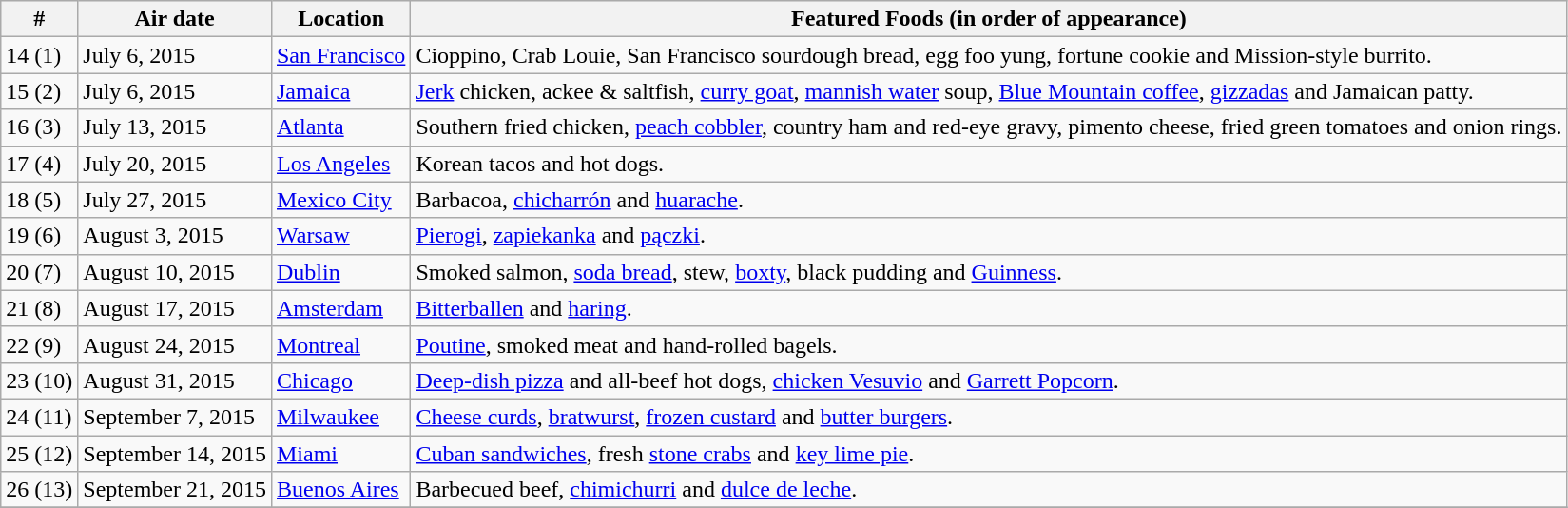<table class="wikitable">
<tr style="background:#EFEFEF">
<th>#</th>
<th>Air date</th>
<th>Location</th>
<th>Featured Foods (in order of appearance)</th>
</tr>
<tr>
<td>14 (1)</td>
<td>July 6, 2015</td>
<td><a href='#'>San Francisco</a></td>
<td>Cioppino, Crab Louie, San Francisco sourdough bread, egg foo yung, fortune cookie and Mission-style burrito.</td>
</tr>
<tr>
<td>15 (2)</td>
<td>July 6, 2015</td>
<td><a href='#'>Jamaica</a></td>
<td><a href='#'>Jerk</a> chicken, ackee & saltfish, <a href='#'>curry goat</a>, <a href='#'>mannish water</a> soup, <a href='#'>Blue Mountain coffee</a>, <a href='#'>gizzadas</a> and Jamaican patty.</td>
</tr>
<tr>
<td>16 (3)</td>
<td>July 13, 2015</td>
<td><a href='#'>Atlanta</a></td>
<td>Southern fried chicken, <a href='#'>peach cobbler</a>, country ham and red-eye gravy, pimento cheese, fried green tomatoes and onion rings.</td>
</tr>
<tr>
<td>17 (4)</td>
<td>July 20, 2015</td>
<td><a href='#'>Los Angeles</a></td>
<td>Korean tacos and hot dogs.</td>
</tr>
<tr>
<td>18 (5)</td>
<td>July 27, 2015</td>
<td><a href='#'>Mexico City</a></td>
<td>Barbacoa, <a href='#'>chicharrón</a> and <a href='#'>huarache</a>.</td>
</tr>
<tr>
<td>19 (6)</td>
<td>August 3, 2015</td>
<td><a href='#'>Warsaw</a></td>
<td><a href='#'>Pierogi</a>, <a href='#'>zapiekanka</a> and <a href='#'>pączki</a>.</td>
</tr>
<tr>
<td>20 (7)</td>
<td>August 10, 2015</td>
<td><a href='#'>Dublin</a></td>
<td>Smoked salmon, <a href='#'>soda bread</a>, stew, <a href='#'>boxty</a>, black pudding and <a href='#'>Guinness</a>.</td>
</tr>
<tr>
<td>21 (8)</td>
<td>August 17, 2015</td>
<td><a href='#'>Amsterdam</a></td>
<td><a href='#'>Bitterballen</a> and <a href='#'>haring</a>.</td>
</tr>
<tr>
<td>22 (9)</td>
<td>August 24, 2015</td>
<td><a href='#'>Montreal</a></td>
<td><a href='#'>Poutine</a>, smoked meat and hand-rolled bagels.</td>
</tr>
<tr>
<td>23 (10)</td>
<td>August 31, 2015</td>
<td><a href='#'>Chicago</a></td>
<td><a href='#'>Deep-dish pizza</a> and all-beef hot dogs, <a href='#'>chicken Vesuvio</a> and <a href='#'>Garrett Popcorn</a>.</td>
</tr>
<tr>
<td>24 (11)</td>
<td>September 7, 2015</td>
<td><a href='#'>Milwaukee</a></td>
<td><a href='#'>Cheese curds</a>, <a href='#'>bratwurst</a>, <a href='#'>frozen custard</a> and <a href='#'>butter burgers</a>.</td>
</tr>
<tr>
<td>25 (12)</td>
<td>September 14, 2015</td>
<td><a href='#'>Miami</a></td>
<td><a href='#'>Cuban sandwiches</a>, fresh <a href='#'>stone crabs</a> and <a href='#'>key lime pie</a>.</td>
</tr>
<tr>
<td>26 (13)</td>
<td>September 21, 2015</td>
<td><a href='#'>Buenos Aires</a></td>
<td>Barbecued beef, <a href='#'>chimichurri</a> and <a href='#'>dulce de leche</a>.</td>
</tr>
<tr>
</tr>
</table>
